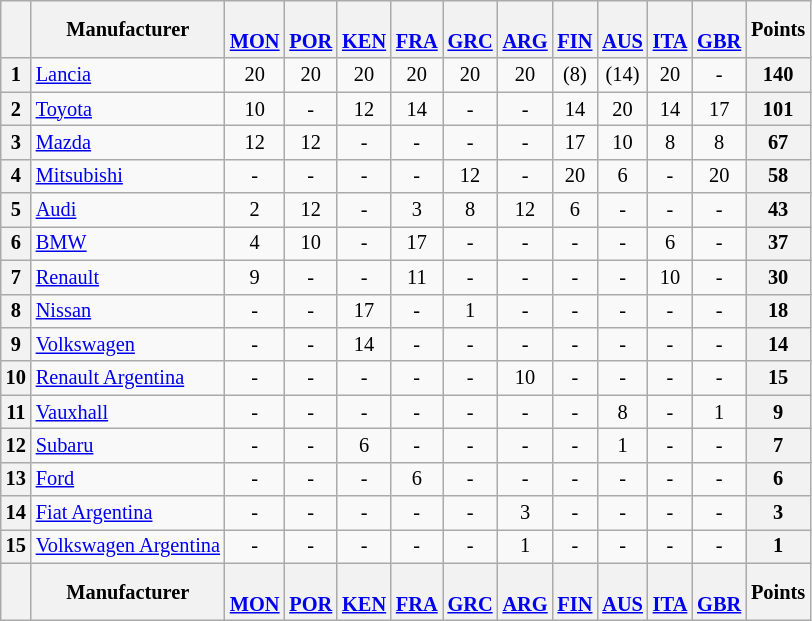<table class="wikitable" style="text-align:center; font-size:85%;">
<tr valign="top">
<th valign="middle"></th>
<th valign="middle">Manufacturer</th>
<th><br><a href='#'>MON</a></th>
<th><br><a href='#'>POR</a></th>
<th><br><a href='#'>KEN</a></th>
<th><br><a href='#'>FRA</a></th>
<th><br><a href='#'>GRC</a></th>
<th><br><a href='#'>ARG</a></th>
<th><br><a href='#'>FIN</a></th>
<th><br><a href='#'>AUS</a></th>
<th><br><a href='#'>ITA</a></th>
<th><br><a href='#'>GBR</a></th>
<th valign="middle">Points</th>
</tr>
<tr>
<th>1</th>
<td align=left> <a href='#'>Lancia</a></td>
<td>20</td>
<td>20</td>
<td>20</td>
<td>20</td>
<td>20</td>
<td>20</td>
<td>(8)</td>
<td>(14)</td>
<td>20</td>
<td>-</td>
<th>140</th>
</tr>
<tr>
<th>2</th>
<td align=left> <a href='#'>Toyota</a></td>
<td>10</td>
<td>-</td>
<td>12</td>
<td>14</td>
<td>-</td>
<td>-</td>
<td>14</td>
<td>20</td>
<td>14</td>
<td>17</td>
<th>101</th>
</tr>
<tr>
<th>3</th>
<td align=left> <a href='#'>Mazda</a></td>
<td>12</td>
<td>12</td>
<td>-</td>
<td>-</td>
<td>-</td>
<td>-</td>
<td>17</td>
<td>10</td>
<td>8</td>
<td>8</td>
<th>67</th>
</tr>
<tr>
<th>4</th>
<td align=left> <a href='#'>Mitsubishi</a></td>
<td>-</td>
<td>-</td>
<td>-</td>
<td>-</td>
<td>12</td>
<td>-</td>
<td>20</td>
<td>6</td>
<td>-</td>
<td>20</td>
<th>58</th>
</tr>
<tr>
<th>5</th>
<td align=left> <a href='#'>Audi</a></td>
<td>2</td>
<td>12</td>
<td>-</td>
<td>3</td>
<td>8</td>
<td>12</td>
<td>6</td>
<td>-</td>
<td>-</td>
<td>-</td>
<th>43</th>
</tr>
<tr>
<th>6</th>
<td align=left> <a href='#'>BMW</a></td>
<td>4</td>
<td>10</td>
<td>-</td>
<td>17</td>
<td>-</td>
<td>-</td>
<td>-</td>
<td>-</td>
<td>6</td>
<td>-</td>
<th>37</th>
</tr>
<tr>
<th>7</th>
<td align=left> <a href='#'>Renault</a></td>
<td>9</td>
<td>-</td>
<td>-</td>
<td>11</td>
<td>-</td>
<td>-</td>
<td>-</td>
<td>-</td>
<td>10</td>
<td>-</td>
<th>30</th>
</tr>
<tr>
<th>8</th>
<td align=left> <a href='#'>Nissan</a></td>
<td>-</td>
<td>-</td>
<td>17</td>
<td>-</td>
<td>1</td>
<td>-</td>
<td>-</td>
<td>-</td>
<td>-</td>
<td>-</td>
<th>18</th>
</tr>
<tr>
<th>9</th>
<td align=left> <a href='#'>Volkswagen</a></td>
<td>-</td>
<td>-</td>
<td>14</td>
<td>-</td>
<td>-</td>
<td>-</td>
<td>-</td>
<td>-</td>
<td>-</td>
<td>-</td>
<th>14</th>
</tr>
<tr>
<th>10</th>
<td align=left> <a href='#'>Renault Argentina</a></td>
<td>-</td>
<td>-</td>
<td>-</td>
<td>-</td>
<td>-</td>
<td>10</td>
<td>-</td>
<td>-</td>
<td>-</td>
<td>-</td>
<th>15</th>
</tr>
<tr>
<th>11</th>
<td align=left> <a href='#'>Vauxhall</a></td>
<td>-</td>
<td>-</td>
<td>-</td>
<td>-</td>
<td>-</td>
<td>-</td>
<td>-</td>
<td>8</td>
<td>-</td>
<td>1</td>
<th>9</th>
</tr>
<tr>
<th>12</th>
<td align=left> <a href='#'>Subaru</a></td>
<td>-</td>
<td>-</td>
<td>6</td>
<td>-</td>
<td>-</td>
<td>-</td>
<td>-</td>
<td>1</td>
<td>-</td>
<td>-</td>
<th>7</th>
</tr>
<tr>
<th>13</th>
<td align=left> <a href='#'>Ford</a></td>
<td>-</td>
<td>-</td>
<td>-</td>
<td>6</td>
<td>-</td>
<td>-</td>
<td>-</td>
<td>-</td>
<td>-</td>
<td>-</td>
<th>6</th>
</tr>
<tr>
<th>14</th>
<td align=left> <a href='#'>Fiat Argentina</a></td>
<td>-</td>
<td>-</td>
<td>-</td>
<td>-</td>
<td>-</td>
<td>3</td>
<td>-</td>
<td>-</td>
<td>-</td>
<td>-</td>
<th>3</th>
</tr>
<tr>
<th>15</th>
<td align=left> <a href='#'>Volkswagen Argentina</a></td>
<td>-</td>
<td>-</td>
<td>-</td>
<td>-</td>
<td>-</td>
<td>1</td>
<td>-</td>
<td>-</td>
<td>-</td>
<td>-</td>
<th>1</th>
</tr>
<tr valign="top">
<th valign="middle"></th>
<th valign="middle">Manufacturer</th>
<th><br><a href='#'>MON</a></th>
<th><br><a href='#'>POR</a></th>
<th><br><a href='#'>KEN</a></th>
<th><br><a href='#'>FRA</a></th>
<th><br><a href='#'>GRC</a></th>
<th><br><a href='#'>ARG</a></th>
<th><br><a href='#'>FIN</a></th>
<th><br><a href='#'>AUS</a></th>
<th><br><a href='#'>ITA</a></th>
<th><br><a href='#'>GBR</a></th>
<th valign="middle">Points</th>
</tr>
</table>
